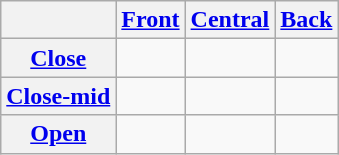<table class="wikitable" style="text-align: center;">
<tr>
<th></th>
<th><a href='#'>Front</a></th>
<th><a href='#'>Central</a></th>
<th><a href='#'>Back</a></th>
</tr>
<tr>
<th><a href='#'>Close</a></th>
<td></td>
<td></td>
<td></td>
</tr>
<tr>
<th><a href='#'>Close-mid</a></th>
<td></td>
<td></td>
<td></td>
</tr>
<tr>
<th><a href='#'>Open</a></th>
<td></td>
<td></td>
<td></td>
</tr>
</table>
